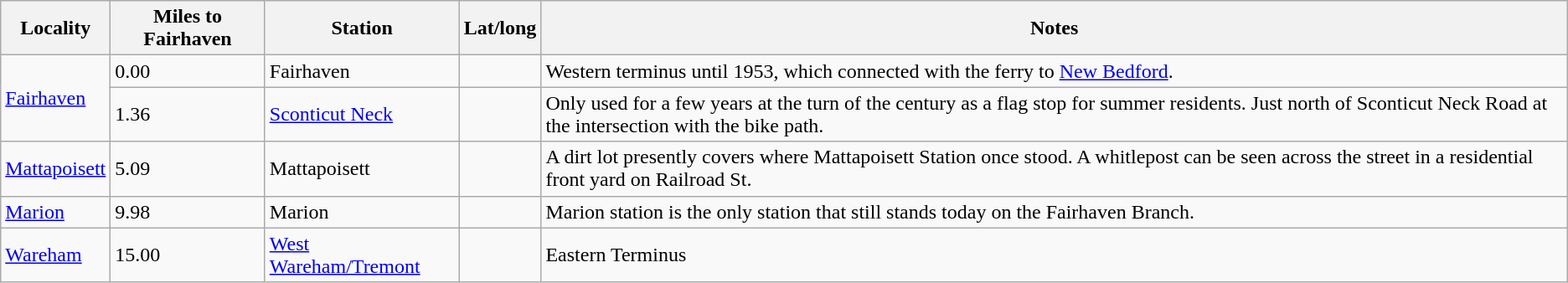<table class="wikitable">
<tr>
<th>Locality</th>
<th>Miles to Fairhaven</th>
<th>Station</th>
<th>Lat/long</th>
<th>Notes</th>
</tr>
<tr>
<td rowspan=2><a href='#'>Fairhaven</a></td>
<td>0.00</td>
<td>Fairhaven</td>
<td></td>
<td>Western terminus until 1953, which connected with the ferry to <a href='#'>New Bedford</a>.</td>
</tr>
<tr>
<td>1.36</td>
<td><a href='#'>Sconticut Neck</a></td>
<td></td>
<td>Only used for a few years at the turn of the century as a flag stop for summer residents. Just north of Sconticut Neck Road at the intersection with the bike path.</td>
</tr>
<tr>
<td rowspan=1><a href='#'>Mattapoisett</a></td>
<td>5.09</td>
<td>Mattapoisett</td>
<td></td>
<td>A dirt lot presently covers where Mattapoisett Station once stood. A whitlepost can be seen across the street in a residential front yard on Railroad St.</td>
</tr>
<tr>
<td rowspan=1><a href='#'>Marion</a></td>
<td>9.98</td>
<td>Marion</td>
<td></td>
<td>Marion station is the only station that still stands today on the Fairhaven Branch.</td>
</tr>
<tr>
<td rowspan=1><a href='#'>Wareham</a></td>
<td>15.00</td>
<td><a href='#'>West Wareham/Tremont</a></td>
<td></td>
<td>Eastern Terminus</td>
</tr>
</table>
